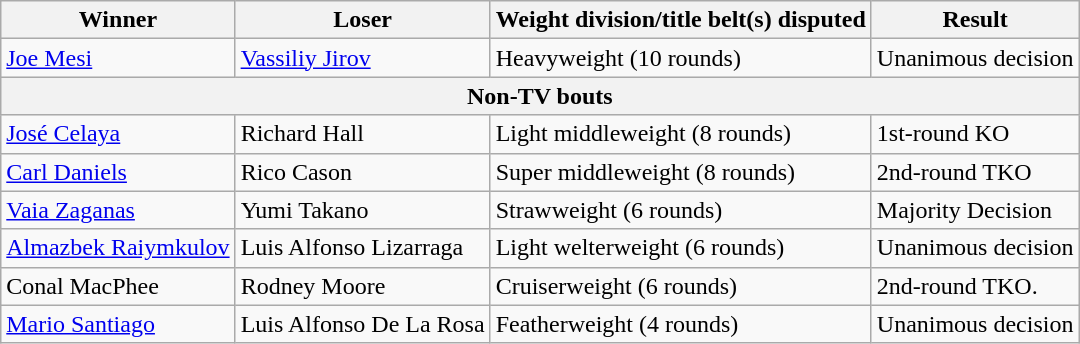<table class=wikitable>
<tr>
<th>Winner</th>
<th>Loser</th>
<th>Weight division/title belt(s) disputed</th>
<th>Result</th>
</tr>
<tr>
<td> <a href='#'>Joe Mesi</a></td>
<td> <a href='#'>Vassiliy Jirov</a></td>
<td>Heavyweight (10 rounds)</td>
<td>Unanimous decision</td>
</tr>
<tr>
<th colspan=4>Non-TV bouts</th>
</tr>
<tr>
<td> <a href='#'>José Celaya</a></td>
<td> Richard Hall</td>
<td>Light middleweight (8 rounds)</td>
<td>1st-round KO</td>
</tr>
<tr>
<td> <a href='#'>Carl Daniels</a></td>
<td> Rico Cason</td>
<td>Super middleweight (8 rounds)</td>
<td>2nd-round TKO</td>
</tr>
<tr>
<td> <a href='#'>Vaia Zaganas</a></td>
<td> Yumi Takano</td>
<td>Strawweight (6 rounds)</td>
<td>Majority Decision</td>
</tr>
<tr>
<td> <a href='#'>Almazbek Raiymkulov</a></td>
<td> Luis Alfonso Lizarraga</td>
<td>Light welterweight (6 rounds)</td>
<td>Unanimous decision</td>
</tr>
<tr>
<td> Conal MacPhee</td>
<td> Rodney Moore</td>
<td>Cruiserweight (6 rounds)</td>
<td>2nd-round TKO.</td>
</tr>
<tr>
<td> <a href='#'>Mario Santiago</a></td>
<td> Luis Alfonso De La Rosa</td>
<td>Featherweight (4 rounds)</td>
<td>Unanimous decision</td>
</tr>
</table>
